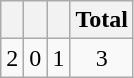<table class="wikitable">
<tr>
<th></th>
<th></th>
<th></th>
<th>Total</th>
</tr>
<tr style="text-align:center;">
<td>2</td>
<td>0</td>
<td>1</td>
<td>3</td>
</tr>
</table>
